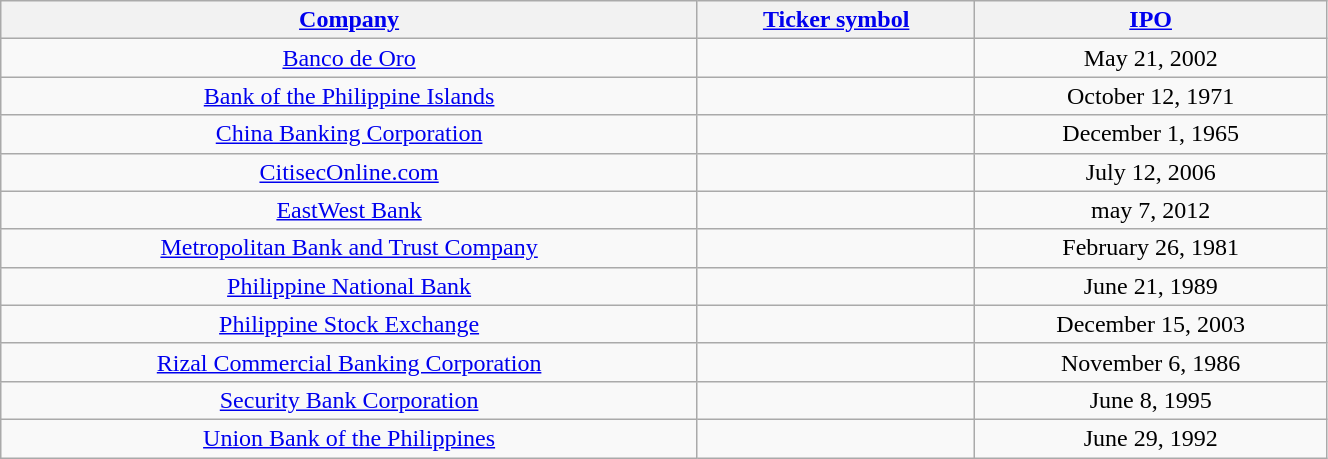<table class="wikitable" width="70%" align= "center">
<tr>
<th><a href='#'>Company</a></th>
<th><a href='#'>Ticker symbol</a></th>
<th><a href='#'>IPO</a></th>
</tr>
<tr align=center>
<td><a href='#'>Banco de Oro</a></td>
<td></td>
<td>May 21, 2002</td>
</tr>
<tr align=center>
<td><a href='#'>Bank of the Philippine Islands</a></td>
<td></td>
<td>October 12, 1971</td>
</tr>
<tr align=center>
<td><a href='#'>China Banking Corporation</a></td>
<td></td>
<td>December 1, 1965</td>
</tr>
<tr align=center>
<td><a href='#'>CitisecOnline.com</a></td>
<td></td>
<td>July 12, 2006</td>
</tr>
<tr align=center>
<td><a href='#'>EastWest Bank</a></td>
<td></td>
<td>may 7, 2012</td>
</tr>
<tr align=center>
<td><a href='#'>Metropolitan Bank and Trust Company</a></td>
<td></td>
<td>February 26, 1981</td>
</tr>
<tr align=center>
<td><a href='#'>Philippine National Bank</a></td>
<td></td>
<td>June 21, 1989</td>
</tr>
<tr align=center>
<td><a href='#'>Philippine Stock Exchange</a></td>
<td></td>
<td>December 15, 2003</td>
</tr>
<tr align=center>
<td><a href='#'>Rizal Commercial Banking Corporation</a></td>
<td></td>
<td>November 6, 1986</td>
</tr>
<tr align=center>
<td><a href='#'>Security Bank Corporation</a></td>
<td></td>
<td>June 8, 1995</td>
</tr>
<tr align=center>
<td><a href='#'>Union Bank of the Philippines</a></td>
<td></td>
<td>June 29, 1992</td>
</tr>
</table>
